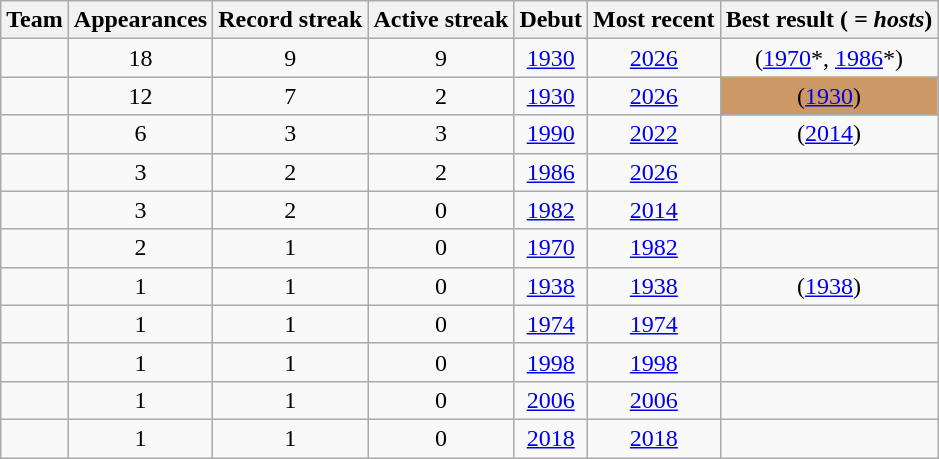<table class="wikitable sortable" style="text-align: center">
<tr>
<th>Team</th>
<th>Appearances</th>
<th>Record streak</th>
<th>Active streak</th>
<th>Debut</th>
<th>Most recent</th>
<th>Best result (<em> = hosts</em>)</th>
</tr>
<tr>
<td align=left></td>
<td>18</td>
<td>9</td>
<td>9</td>
<td><a href='#'>1930</a></td>
<td><a href='#'>2026</a></td>
<td> (<a href='#'>1970</a>*, <a href='#'>1986</a>*)</td>
</tr>
<tr>
<td align=left></td>
<td>12</td>
<td>7</td>
<td>2</td>
<td><a href='#'>1930</a></td>
<td><a href='#'>2026</a></td>
<td bgcolor=#cc9966> (<a href='#'>1930</a>)</td>
</tr>
<tr>
<td align=left></td>
<td>6</td>
<td>3</td>
<td>3</td>
<td><a href='#'>1990</a></td>
<td><a href='#'>2022</a></td>
<td> (<a href='#'>2014</a>)</td>
</tr>
<tr>
<td align=left></td>
<td>3</td>
<td>2</td>
<td>2</td>
<td><a href='#'>1986</a></td>
<td><a href='#'>2026</a></td>
<td></td>
</tr>
<tr>
<td align=left></td>
<td>3</td>
<td>2</td>
<td>0</td>
<td><a href='#'>1982</a></td>
<td><a href='#'>2014</a></td>
<td></td>
</tr>
<tr>
<td align=left></td>
<td>2</td>
<td>1</td>
<td>0</td>
<td><a href='#'>1970</a></td>
<td><a href='#'>1982</a></td>
<td></td>
</tr>
<tr>
<td align=left></td>
<td>1</td>
<td>1</td>
<td>0</td>
<td><a href='#'>1938</a></td>
<td><a href='#'>1938</a></td>
<td> (<a href='#'>1938</a>)</td>
</tr>
<tr>
<td align=left></td>
<td>1</td>
<td>1</td>
<td>0</td>
<td><a href='#'>1974</a></td>
<td><a href='#'>1974</a></td>
<td></td>
</tr>
<tr>
<td align=left></td>
<td>1</td>
<td>1</td>
<td>0</td>
<td><a href='#'>1998</a></td>
<td><a href='#'>1998</a></td>
<td></td>
</tr>
<tr>
<td align=left></td>
<td>1</td>
<td>1</td>
<td>0</td>
<td><a href='#'>2006</a></td>
<td><a href='#'>2006</a></td>
<td></td>
</tr>
<tr>
<td align=left></td>
<td>1</td>
<td>1</td>
<td>0</td>
<td><a href='#'>2018</a></td>
<td><a href='#'>2018</a></td>
<td></td>
</tr>
</table>
